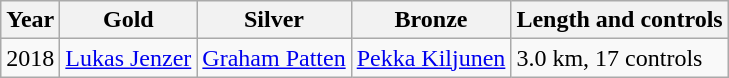<table class="wikitable">
<tr>
<th>Year</th>
<th>Gold</th>
<th>Silver</th>
<th>Bronze</th>
<th>Length and controls</th>
</tr>
<tr>
<td>2018</td>
<td> <a href='#'>Lukas Jenzer</a></td>
<td> <a href='#'>Graham Patten</a></td>
<td> <a href='#'>Pekka Kiljunen</a></td>
<td>3.0 km, 17 controls</td>
</tr>
</table>
